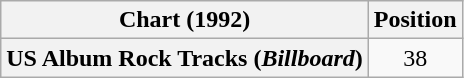<table class="wikitable plainrowheaders" style="text-align:center">
<tr>
<th>Chart (1992)</th>
<th>Position</th>
</tr>
<tr>
<th scope="row">US Album Rock Tracks (<em>Billboard</em>)</th>
<td>38</td>
</tr>
</table>
